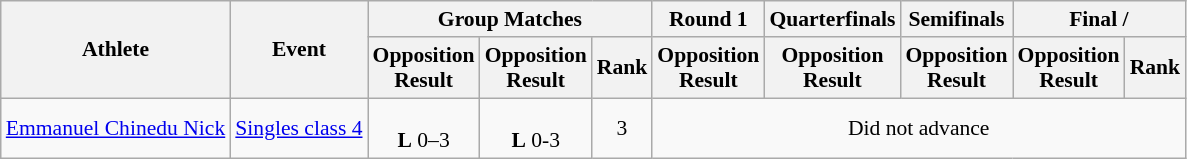<table class=wikitable style="font-size:90%">
<tr>
<th rowspan="2">Athlete</th>
<th rowspan="2">Event</th>
<th colspan="3">Group Matches</th>
<th>Round 1</th>
<th>Quarterfinals</th>
<th>Semifinals</th>
<th colspan="2">Final / </th>
</tr>
<tr>
<th>Opposition<br>Result</th>
<th>Opposition<br>Result</th>
<th>Rank</th>
<th>Opposition<br>Result</th>
<th>Opposition<br>Result</th>
<th>Opposition<br>Result</th>
<th>Opposition<br>Result</th>
<th>Rank</th>
</tr>
<tr align=center>
<td align=left><a href='#'>Emmanuel Chinedu Nick</a></td>
<td align=left rowspan="2"><a href='#'>Singles class 4</a></td>
<td><br><strong>L</strong> 0–3</td>
<td><br><strong>L</strong> 0-3</td>
<td>3</td>
<td colspan="6">Did not advance</td>
</tr>
</table>
